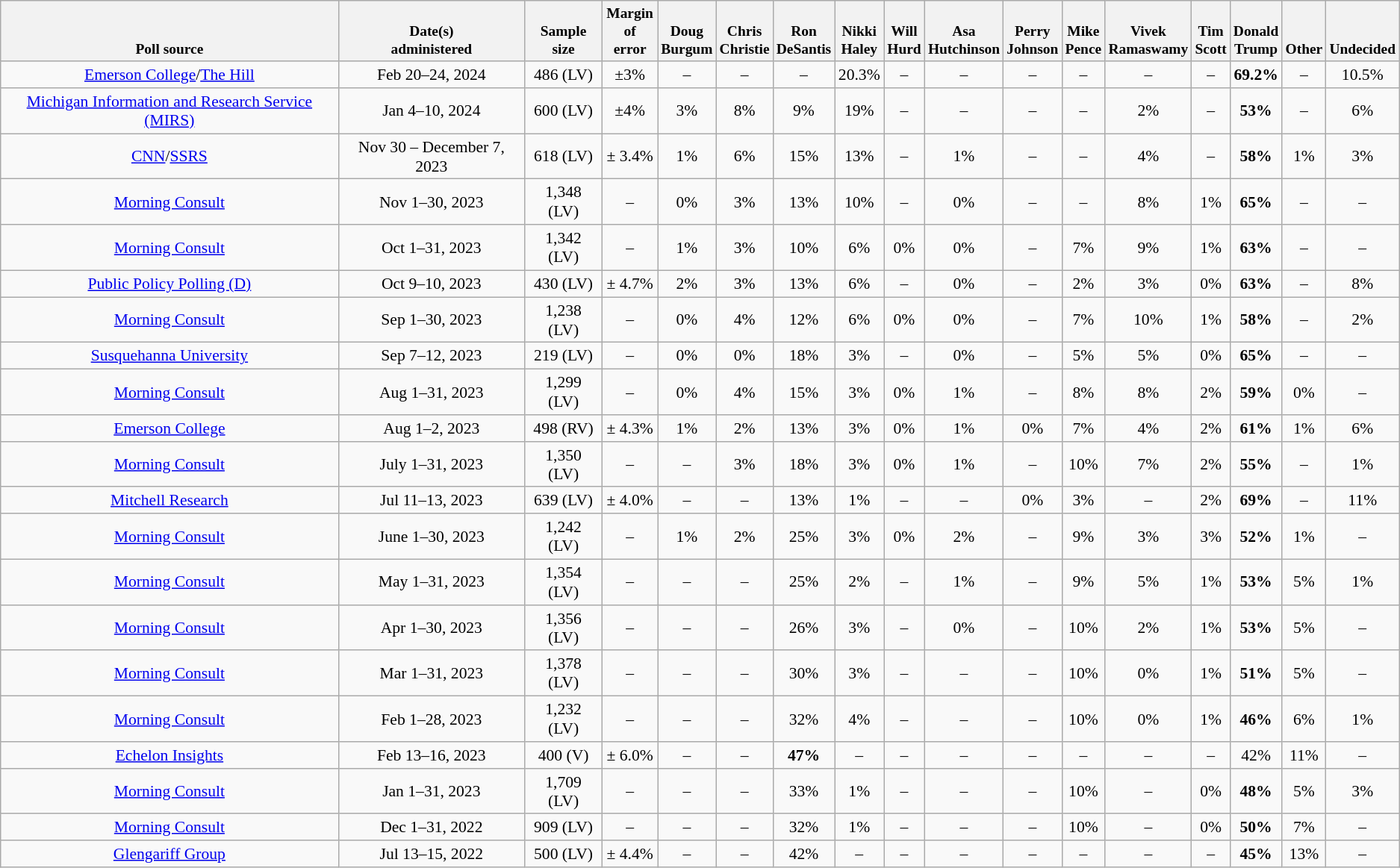<table class="wikitable mw-datatable" style="font-size:90%;text-align:center;">
<tr valign=bottom style="font-size:90%;">
<th>Poll source</th>
<th>Date(s)<br>administered</th>
<th>Sample<br>size</th>
<th>Margin<br>of error</th>
<th>Doug<br>Burgum</th>
<th>Chris<br>Christie</th>
<th>Ron<br>DeSantis</th>
<th>Nikki<br>Haley</th>
<th>Will<br>Hurd</th>
<th>Asa<br>Hutchinson</th>
<th>Perry<br>Johnson</th>
<th>Mike<br>Pence</th>
<th>Vivek<br>Ramaswamy</th>
<th>Tim<br>Scott</th>
<th>Donald<br>Trump</th>
<th>Other</th>
<th>Undecided</th>
</tr>
<tr>
<td><a href='#'>Emerson College</a>/<a href='#'>The Hill</a></td>
<td>Feb 20–24, 2024</td>
<td>486 (LV)</td>
<td>±3%</td>
<td>–</td>
<td>–</td>
<td>–</td>
<td>20.3%</td>
<td>–</td>
<td>–</td>
<td>–</td>
<td>–</td>
<td>–</td>
<td>–</td>
<td><strong>69.2%</strong></td>
<td>–</td>
<td>10.5%</td>
</tr>
<tr>
<td><a href='#'>Michigan Information and Research Service (MIRS)</a></td>
<td>Jan 4–10, 2024</td>
<td>600 (LV)</td>
<td>±4%</td>
<td>3%</td>
<td>8%</td>
<td>9%</td>
<td>19%</td>
<td>–</td>
<td>–</td>
<td>–</td>
<td>–</td>
<td>2%</td>
<td>–</td>
<td><strong>53%</strong></td>
<td>–</td>
<td>6%</td>
</tr>
<tr>
<td><a href='#'>CNN</a>/<a href='#'>SSRS</a></td>
<td>Nov 30 – December 7, 2023</td>
<td>618 (LV)</td>
<td>± 3.4%</td>
<td>1%</td>
<td>6%</td>
<td>15%</td>
<td>13%</td>
<td>–</td>
<td>1%</td>
<td>–</td>
<td>–</td>
<td>4%</td>
<td>–</td>
<td><strong>58%</strong></td>
<td>1%</td>
<td>3%</td>
</tr>
<tr>
<td><a href='#'>Morning Consult</a></td>
<td>Nov 1–30, 2023</td>
<td>1,348 (LV)</td>
<td>–</td>
<td>0%</td>
<td>3%</td>
<td>13%</td>
<td>10%</td>
<td>–</td>
<td>0%</td>
<td>–</td>
<td>–</td>
<td>8%</td>
<td>1%</td>
<td><strong>65%</strong></td>
<td>–</td>
<td>–</td>
</tr>
<tr>
<td><a href='#'>Morning Consult</a></td>
<td>Oct 1–31, 2023</td>
<td>1,342 (LV)</td>
<td>–</td>
<td>1%</td>
<td>3%</td>
<td>10%</td>
<td>6%</td>
<td>0%</td>
<td>0%</td>
<td>–</td>
<td>7%</td>
<td>9%</td>
<td>1%</td>
<td><strong>63%</strong></td>
<td>–</td>
<td>–</td>
</tr>
<tr>
<td><a href='#'>Public Policy Polling (D)</a></td>
<td>Oct 9–10, 2023</td>
<td>430 (LV)</td>
<td>± 4.7%</td>
<td>2%</td>
<td>3%</td>
<td>13%</td>
<td>6%</td>
<td>–</td>
<td>0%</td>
<td>–</td>
<td>2%</td>
<td>3%</td>
<td>0%</td>
<td><strong>63%</strong></td>
<td>–</td>
<td>8%</td>
</tr>
<tr>
<td><a href='#'>Morning Consult</a></td>
<td>Sep 1–30, 2023</td>
<td>1,238 (LV)</td>
<td>–</td>
<td>0%</td>
<td>4%</td>
<td>12%</td>
<td>6%</td>
<td>0%</td>
<td>0%</td>
<td>–</td>
<td>7%</td>
<td>10%</td>
<td>1%</td>
<td><strong>58%</strong></td>
<td>–</td>
<td>2%</td>
</tr>
<tr>
<td><a href='#'>Susquehanna University</a></td>
<td>Sep 7–12, 2023</td>
<td>219 (LV)</td>
<td>–</td>
<td>0%</td>
<td>0%</td>
<td>18%</td>
<td>3%</td>
<td>–</td>
<td>0%</td>
<td>–</td>
<td>5%</td>
<td>5%</td>
<td>0%</td>
<td><strong>65%</strong></td>
<td>–</td>
<td>–</td>
</tr>
<tr>
<td><a href='#'>Morning Consult</a></td>
<td>Aug 1–31, 2023</td>
<td>1,299 (LV)</td>
<td>–</td>
<td>0%</td>
<td>4%</td>
<td>15%</td>
<td>3%</td>
<td>0%</td>
<td>1%</td>
<td>–</td>
<td>8%</td>
<td>8%</td>
<td>2%</td>
<td><strong>59%</strong></td>
<td>0%</td>
<td>–</td>
</tr>
<tr>
<td><a href='#'>Emerson College</a></td>
<td>Aug 1–2, 2023</td>
<td>498 (RV)</td>
<td>± 4.3%</td>
<td>1%</td>
<td>2%</td>
<td>13%</td>
<td>3%</td>
<td>0%</td>
<td>1%</td>
<td>0%</td>
<td>7%</td>
<td>4%</td>
<td>2%</td>
<td><strong>61%</strong></td>
<td>1%</td>
<td>6%</td>
</tr>
<tr>
<td><a href='#'>Morning Consult</a></td>
<td>July 1–31, 2023</td>
<td>1,350 (LV)</td>
<td>–</td>
<td>–</td>
<td>3%</td>
<td>18%</td>
<td>3%</td>
<td>0%</td>
<td>1%</td>
<td>–</td>
<td>10%</td>
<td>7%</td>
<td>2%</td>
<td><strong>55%</strong></td>
<td>–</td>
<td>1%</td>
</tr>
<tr>
<td><a href='#'>Mitchell Research</a></td>
<td>Jul 11–13, 2023</td>
<td>639 (LV)</td>
<td>± 4.0%</td>
<td>–</td>
<td>–</td>
<td>13%</td>
<td>1%</td>
<td>–</td>
<td>–</td>
<td>0%</td>
<td>3%</td>
<td>–</td>
<td>2%</td>
<td><strong>69%</strong></td>
<td>–</td>
<td>11%</td>
</tr>
<tr>
<td><a href='#'>Morning Consult</a></td>
<td>June 1–30, 2023</td>
<td>1,242 (LV)</td>
<td>–</td>
<td>1%</td>
<td>2%</td>
<td>25%</td>
<td>3%</td>
<td>0%</td>
<td>2%</td>
<td>–</td>
<td>9%</td>
<td>3%</td>
<td>3%</td>
<td><strong>52%</strong></td>
<td>1%</td>
<td>–</td>
</tr>
<tr>
<td><a href='#'>Morning Consult</a></td>
<td>May 1–31, 2023</td>
<td>1,354 (LV)</td>
<td>–</td>
<td>–</td>
<td>–</td>
<td>25%</td>
<td>2%</td>
<td>–</td>
<td>1%</td>
<td>–</td>
<td>9%</td>
<td>5%</td>
<td>1%</td>
<td><strong>53%</strong></td>
<td>5%</td>
<td>1%</td>
</tr>
<tr>
<td><a href='#'>Morning Consult</a></td>
<td>Apr 1–30, 2023</td>
<td>1,356 (LV)</td>
<td>–</td>
<td>–</td>
<td>–</td>
<td>26%</td>
<td>3%</td>
<td>–</td>
<td>0%</td>
<td>–</td>
<td>10%</td>
<td>2%</td>
<td>1%</td>
<td><strong>53%</strong></td>
<td>5%</td>
<td>–</td>
</tr>
<tr>
<td><a href='#'>Morning Consult</a></td>
<td>Mar 1–31, 2023</td>
<td>1,378 (LV)</td>
<td>–</td>
<td>–</td>
<td>–</td>
<td>30%</td>
<td>3%</td>
<td>–</td>
<td>–</td>
<td>–</td>
<td>10%</td>
<td>0%</td>
<td>1%</td>
<td><strong>51%</strong></td>
<td>5%</td>
<td>–</td>
</tr>
<tr>
<td><a href='#'>Morning Consult</a></td>
<td>Feb 1–28, 2023</td>
<td>1,232 (LV)</td>
<td>–</td>
<td>–</td>
<td>–</td>
<td>32%</td>
<td>4%</td>
<td>–</td>
<td>–</td>
<td>–</td>
<td>10%</td>
<td>0%</td>
<td>1%</td>
<td><strong>46%</strong></td>
<td>6%</td>
<td>1%</td>
</tr>
<tr>
<td><a href='#'>Echelon Insights</a></td>
<td>Feb 13–16, 2023</td>
<td>400 (V)</td>
<td>± 6.0%</td>
<td>–</td>
<td>–</td>
<td><strong>47%</strong></td>
<td>–</td>
<td>–</td>
<td>–</td>
<td>–</td>
<td>–</td>
<td>–</td>
<td>–</td>
<td>42%</td>
<td>11%</td>
<td>–</td>
</tr>
<tr>
<td><a href='#'>Morning Consult</a></td>
<td>Jan 1–31, 2023</td>
<td>1,709 (LV)</td>
<td>–</td>
<td>–</td>
<td>–</td>
<td>33%</td>
<td>1%</td>
<td>–</td>
<td>–</td>
<td>–</td>
<td>10%</td>
<td>–</td>
<td>0%</td>
<td><strong>48%</strong></td>
<td>5%</td>
<td>3%</td>
</tr>
<tr>
<td><a href='#'>Morning Consult</a></td>
<td>Dec 1–31, 2022</td>
<td>909 (LV)</td>
<td>–</td>
<td>–</td>
<td>–</td>
<td>32%</td>
<td>1%</td>
<td>–</td>
<td>–</td>
<td>–</td>
<td>10%</td>
<td>–</td>
<td>0%</td>
<td><strong>50%</strong></td>
<td>7%</td>
<td>–</td>
</tr>
<tr>
<td><a href='#'>Glengariff Group</a></td>
<td>Jul 13–15, 2022</td>
<td>500 (LV)</td>
<td>± 4.4%</td>
<td>–</td>
<td>–</td>
<td>42%</td>
<td>–</td>
<td>–</td>
<td>–</td>
<td>–</td>
<td>–</td>
<td>–</td>
<td>–</td>
<td><strong>45%</strong></td>
<td>13%</td>
<td>–</td>
</tr>
</table>
